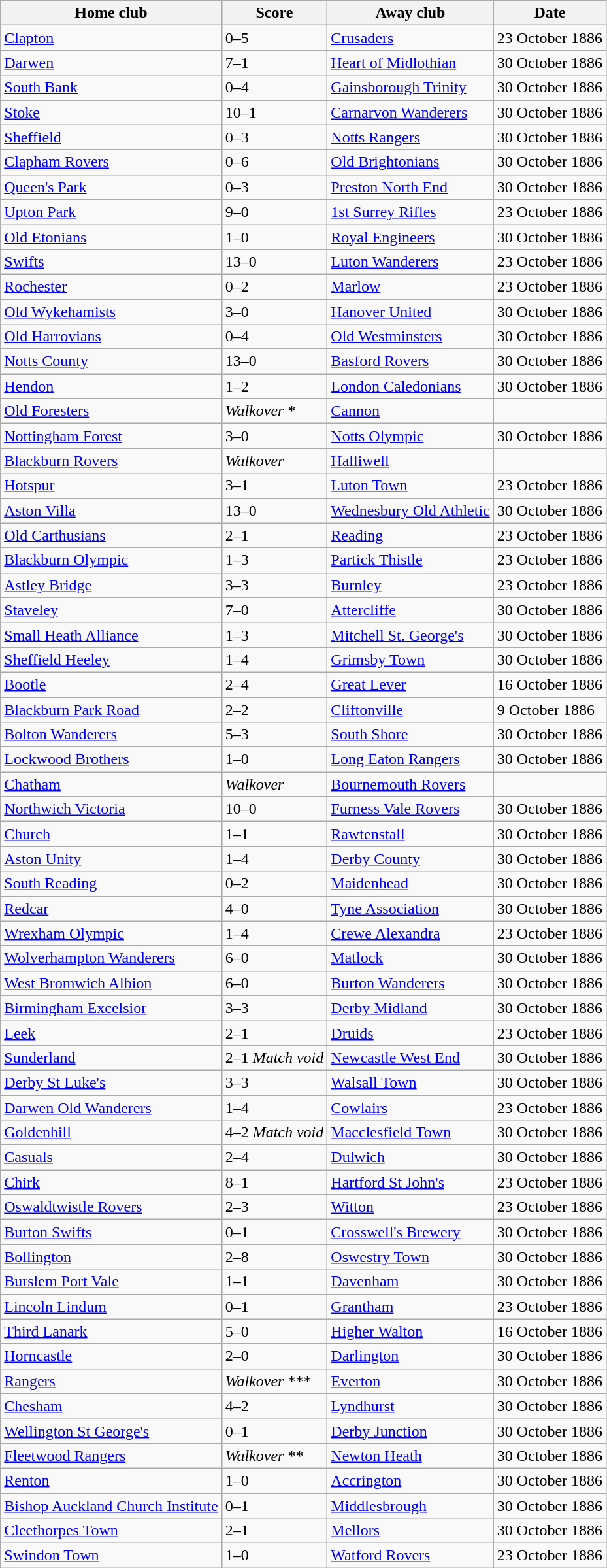<table class="wikitable">
<tr>
<th>Home club</th>
<th>Score</th>
<th>Away club</th>
<th>Date</th>
</tr>
<tr>
<td><a href='#'>Clapton</a></td>
<td>0–5</td>
<td><a href='#'>Crusaders</a></td>
<td>23 October 1886</td>
</tr>
<tr>
<td><a href='#'>Darwen</a></td>
<td>7–1</td>
<td><a href='#'>Heart of Midlothian</a> </td>
<td>30 October 1886</td>
</tr>
<tr>
<td><a href='#'>South Bank</a></td>
<td>0–4</td>
<td><a href='#'>Gainsborough Trinity</a></td>
<td>30 October 1886</td>
</tr>
<tr>
<td><a href='#'>Stoke</a></td>
<td>10–1</td>
<td><a href='#'>Carnarvon Wanderers</a> </td>
<td>30 October 1886</td>
</tr>
<tr>
<td><a href='#'>Sheffield</a></td>
<td>0–3</td>
<td><a href='#'>Notts Rangers</a></td>
<td>30 October 1886</td>
</tr>
<tr>
<td><a href='#'>Clapham Rovers</a></td>
<td>0–6</td>
<td><a href='#'>Old Brightonians</a></td>
<td>30 October 1886</td>
</tr>
<tr>
<td><a href='#'>Queen's Park</a> </td>
<td>0–3</td>
<td><a href='#'>Preston North End</a></td>
<td>30 October 1886</td>
</tr>
<tr>
<td><a href='#'>Upton Park</a></td>
<td>9–0</td>
<td><a href='#'>1st Surrey Rifles</a></td>
<td>23 October 1886</td>
</tr>
<tr>
<td><a href='#'>Old Etonians</a></td>
<td>1–0</td>
<td><a href='#'>Royal Engineers</a></td>
<td>30 October 1886</td>
</tr>
<tr>
<td><a href='#'>Swifts</a></td>
<td>13–0</td>
<td><a href='#'>Luton Wanderers</a></td>
<td>23 October 1886</td>
</tr>
<tr>
<td><a href='#'>Rochester</a></td>
<td>0–2</td>
<td><a href='#'>Marlow</a></td>
<td>23 October 1886</td>
</tr>
<tr>
<td><a href='#'>Old Wykehamists</a></td>
<td>3–0</td>
<td><a href='#'>Hanover United</a></td>
<td>30 October 1886</td>
</tr>
<tr>
<td><a href='#'>Old Harrovians</a></td>
<td>0–4</td>
<td><a href='#'>Old Westminsters</a></td>
<td>30 October 1886</td>
</tr>
<tr>
<td><a href='#'>Notts County</a></td>
<td>13–0</td>
<td><a href='#'>Basford Rovers</a></td>
<td>30 October 1886</td>
</tr>
<tr>
<td><a href='#'>Hendon</a></td>
<td>1–2</td>
<td><a href='#'>London Caledonians</a></td>
<td>30 October 1886</td>
</tr>
<tr>
<td><a href='#'>Old Foresters</a></td>
<td><em>Walkover</em> *</td>
<td><a href='#'>Cannon</a></td>
<td></td>
</tr>
<tr>
<td><a href='#'>Nottingham Forest</a></td>
<td>3–0</td>
<td><a href='#'>Notts Olympic</a></td>
<td>30 October 1886</td>
</tr>
<tr>
<td><a href='#'>Blackburn Rovers</a></td>
<td><em>Walkover</em></td>
<td><a href='#'>Halliwell</a></td>
<td></td>
</tr>
<tr>
<td><a href='#'>Hotspur</a></td>
<td>3–1</td>
<td><a href='#'>Luton Town</a></td>
<td>23 October 1886</td>
</tr>
<tr>
<td><a href='#'>Aston Villa</a></td>
<td>13–0</td>
<td><a href='#'>Wednesbury Old Athletic</a></td>
<td>30 October 1886</td>
</tr>
<tr>
<td><a href='#'>Old Carthusians</a></td>
<td>2–1</td>
<td><a href='#'>Reading</a></td>
<td>23 October 1886</td>
</tr>
<tr>
<td><a href='#'>Blackburn Olympic</a></td>
<td>1–3</td>
<td><a href='#'>Partick Thistle</a> </td>
<td>23 October 1886</td>
</tr>
<tr>
<td><a href='#'>Astley Bridge</a></td>
<td>3–3</td>
<td><a href='#'>Burnley</a></td>
<td>23 October 1886</td>
</tr>
<tr>
<td><a href='#'>Staveley</a></td>
<td>7–0</td>
<td><a href='#'>Attercliffe</a></td>
<td>30 October 1886</td>
</tr>
<tr>
<td><a href='#'>Small Heath Alliance</a></td>
<td>1–3</td>
<td><a href='#'>Mitchell St. George's</a></td>
<td>30 October 1886</td>
</tr>
<tr>
<td><a href='#'>Sheffield Heeley</a></td>
<td>1–4</td>
<td><a href='#'>Grimsby Town</a></td>
<td>30 October 1886</td>
</tr>
<tr>
<td><a href='#'>Bootle</a></td>
<td>2–4</td>
<td><a href='#'>Great Lever</a></td>
<td>16 October 1886</td>
</tr>
<tr>
<td><a href='#'>Blackburn Park Road</a></td>
<td>2–2</td>
<td><a href='#'>Cliftonville</a> </td>
<td>9 October 1886</td>
</tr>
<tr>
<td><a href='#'>Bolton Wanderers</a></td>
<td>5–3</td>
<td><a href='#'>South Shore</a></td>
<td>30 October 1886</td>
</tr>
<tr>
<td><a href='#'>Lockwood Brothers</a></td>
<td>1–0</td>
<td><a href='#'>Long Eaton Rangers</a></td>
<td>30 October 1886</td>
</tr>
<tr>
<td><a href='#'>Chatham</a></td>
<td><em>Walkover</em></td>
<td><a href='#'>Bournemouth Rovers</a></td>
<td></td>
</tr>
<tr>
<td><a href='#'>Northwich Victoria</a></td>
<td>10–0</td>
<td><a href='#'>Furness Vale Rovers</a></td>
<td>30 October 1886</td>
</tr>
<tr>
<td><a href='#'>Church</a></td>
<td>1–1</td>
<td><a href='#'>Rawtenstall</a></td>
<td>30 October 1886</td>
</tr>
<tr>
<td><a href='#'>Aston Unity</a></td>
<td>1–4</td>
<td><a href='#'>Derby County</a></td>
<td>30 October 1886</td>
</tr>
<tr>
<td><a href='#'>South Reading</a></td>
<td>0–2</td>
<td><a href='#'>Maidenhead</a></td>
<td>30 October 1886</td>
</tr>
<tr>
<td><a href='#'>Redcar</a></td>
<td>4–0</td>
<td><a href='#'>Tyne Association</a></td>
<td>30 October 1886</td>
</tr>
<tr>
<td><a href='#'>Wrexham Olympic</a> </td>
<td>1–4</td>
<td><a href='#'>Crewe Alexandra</a></td>
<td>23 October 1886</td>
</tr>
<tr>
<td><a href='#'>Wolverhampton Wanderers</a></td>
<td>6–0</td>
<td><a href='#'>Matlock</a></td>
<td>30 October 1886</td>
</tr>
<tr>
<td><a href='#'>West Bromwich Albion</a></td>
<td>6–0</td>
<td><a href='#'>Burton Wanderers</a></td>
<td>30 October 1886</td>
</tr>
<tr>
<td><a href='#'>Birmingham Excelsior</a></td>
<td>3–3</td>
<td><a href='#'>Derby Midland</a></td>
<td>30 October 1886</td>
</tr>
<tr>
<td><a href='#'>Leek</a></td>
<td>2–1</td>
<td><a href='#'>Druids</a> </td>
<td>23 October 1886</td>
</tr>
<tr>
<td><a href='#'>Sunderland</a></td>
<td>2–1 <em>Match void</em></td>
<td><a href='#'>Newcastle West End</a></td>
<td>30 October 1886</td>
</tr>
<tr>
<td><a href='#'>Derby St Luke's</a></td>
<td>3–3</td>
<td><a href='#'>Walsall Town</a></td>
<td>30 October 1886</td>
</tr>
<tr>
<td><a href='#'>Darwen Old Wanderers</a></td>
<td>1–4</td>
<td><a href='#'>Cowlairs</a> </td>
<td>23 October 1886</td>
</tr>
<tr>
<td><a href='#'>Goldenhill</a></td>
<td>4–2 <em>Match void</em></td>
<td><a href='#'>Macclesfield Town</a></td>
<td>30 October 1886</td>
</tr>
<tr>
<td><a href='#'>Casuals</a></td>
<td>2–4</td>
<td><a href='#'>Dulwich</a></td>
<td>30 October 1886</td>
</tr>
<tr>
<td><a href='#'>Chirk</a> </td>
<td>8–1</td>
<td><a href='#'>Hartford St John's</a></td>
<td>23 October 1886</td>
</tr>
<tr>
<td><a href='#'>Oswaldtwistle Rovers</a></td>
<td>2–3</td>
<td><a href='#'>Witton</a></td>
<td>23 October 1886</td>
</tr>
<tr>
<td><a href='#'>Burton Swifts</a></td>
<td>0–1</td>
<td><a href='#'>Crosswell's Brewery</a></td>
<td>30 October 1886</td>
</tr>
<tr>
<td><a href='#'>Bollington</a></td>
<td>2–8</td>
<td><a href='#'>Oswestry Town</a></td>
<td>30 October 1886</td>
</tr>
<tr>
<td><a href='#'>Burslem Port Vale</a></td>
<td>1–1</td>
<td><a href='#'>Davenham</a></td>
<td>30 October 1886</td>
</tr>
<tr>
<td><a href='#'>Lincoln Lindum</a></td>
<td>0–1</td>
<td><a href='#'>Grantham</a></td>
<td>23 October 1886</td>
</tr>
<tr>
<td><a href='#'>Third Lanark</a> </td>
<td>5–0</td>
<td><a href='#'>Higher Walton</a></td>
<td>16 October 1886</td>
</tr>
<tr>
<td><a href='#'>Horncastle</a></td>
<td>2–0</td>
<td><a href='#'>Darlington</a></td>
<td>30 October 1886</td>
</tr>
<tr>
<td><a href='#'>Rangers</a> </td>
<td><em>Walkover</em> ***</td>
<td><a href='#'>Everton</a></td>
<td>30 October 1886</td>
</tr>
<tr>
<td><a href='#'>Chesham</a></td>
<td>4–2</td>
<td><a href='#'>Lyndhurst</a></td>
<td>30 October 1886</td>
</tr>
<tr>
<td><a href='#'>Wellington St George's</a></td>
<td>0–1</td>
<td><a href='#'>Derby Junction</a></td>
<td>30 October 1886</td>
</tr>
<tr>
<td><a href='#'>Fleetwood Rangers</a></td>
<td><em>Walkover</em> **</td>
<td><a href='#'>Newton Heath</a></td>
<td>30 October 1886</td>
</tr>
<tr>
<td><a href='#'>Renton</a> </td>
<td>1–0</td>
<td><a href='#'>Accrington</a></td>
<td>30 October 1886</td>
</tr>
<tr>
<td><a href='#'>Bishop Auckland Church Institute</a></td>
<td>0–1</td>
<td><a href='#'>Middlesbrough</a></td>
<td>30 October 1886</td>
</tr>
<tr>
<td><a href='#'>Cleethorpes Town</a></td>
<td>2–1</td>
<td><a href='#'>Mellors</a></td>
<td>30 October 1886</td>
</tr>
<tr>
<td><a href='#'>Swindon Town</a></td>
<td>1–0</td>
<td><a href='#'>Watford Rovers</a></td>
<td>23 October 1886</td>
</tr>
</table>
